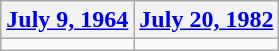<table class=wikitable>
<tr>
<th><a href='#'>July 9, 1964</a></th>
<th><a href='#'>July 20, 1982</a></th>
</tr>
<tr>
<td></td>
<td></td>
</tr>
</table>
